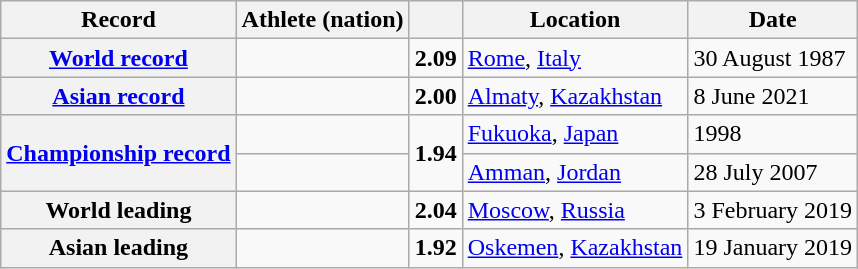<table class="wikitable">
<tr>
<th scope="col">Record</th>
<th scope="col">Athlete (nation)</th>
<th scope="col"></th>
<th scope="col">Location</th>
<th scope="col">Date</th>
</tr>
<tr>
<th scope="row"><a href='#'>World record</a></th>
<td></td>
<td align="center"><strong>2.09</strong></td>
<td><a href='#'>Rome</a>, <a href='#'>Italy</a></td>
<td>30 August 1987</td>
</tr>
<tr>
<th scope="row"><a href='#'>Asian record</a></th>
<td></td>
<td align="center"><strong>2.00 </strong></td>
<td><a href='#'>Almaty</a>, <a href='#'>Kazakhstan</a></td>
<td>8 June 2021</td>
</tr>
<tr>
<th rowspan="2"><a href='#'>Championship record</a></th>
<td></td>
<td rowspan="2" align="center"><strong>1.94</strong></td>
<td><a href='#'>Fukuoka</a>, <a href='#'>Japan</a></td>
<td>1998</td>
</tr>
<tr>
<td></td>
<td><a href='#'>Amman</a>, <a href='#'>Jordan</a></td>
<td>28 July 2007</td>
</tr>
<tr>
<th scope="row">World leading</th>
<td></td>
<td align="center"><strong>2.04</strong></td>
<td><a href='#'>Moscow</a>, <a href='#'>Russia</a></td>
<td>3 February 2019</td>
</tr>
<tr>
<th scope="row">Asian leading</th>
<td></td>
<td align="center"><strong>1.92</strong></td>
<td><a href='#'>Oskemen</a>, <a href='#'>Kazakhstan</a></td>
<td>19 January 2019</td>
</tr>
</table>
